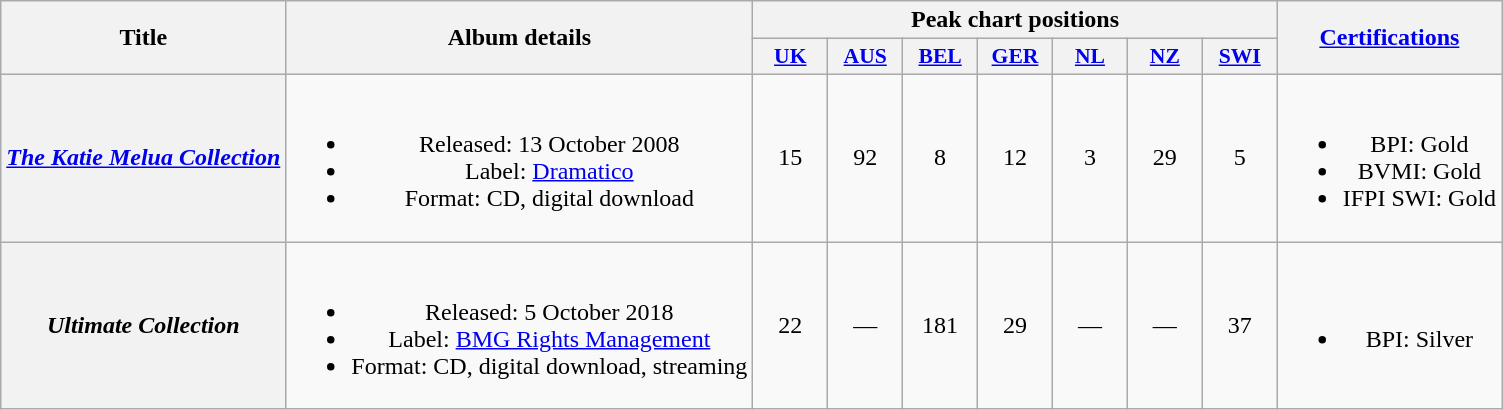<table class="wikitable plainrowheaders" style="text-align:center;">
<tr>
<th scope="col" rowspan="2">Title</th>
<th scope="col" rowspan="2">Album details</th>
<th scope="col" colspan="7">Peak chart positions</th>
<th scope="col" rowspan="2"><a href='#'>Certifications</a></th>
</tr>
<tr>
<th scope="col" style="width:3em;font-size:90%;"><a href='#'>UK</a><br></th>
<th scope="col" style="width:3em;font-size:90%;"><a href='#'>AUS</a><br></th>
<th scope="col" style="width:3em;font-size:90%;"><a href='#'>BEL</a><br></th>
<th scope="col" style="width:3em;font-size:90%;"><a href='#'>GER</a><br></th>
<th scope="col" style="width:3em;font-size:90%;"><a href='#'>NL</a><br></th>
<th scope="col" style="width:3em;font-size:90%;"><a href='#'>NZ</a><br></th>
<th scope="col" style="width:3em;font-size:90%;"><a href='#'>SWI</a><br></th>
</tr>
<tr>
<th scope="row"><em><a href='#'>The Katie Melua Collection</a></em></th>
<td><br><ul><li>Released: 13 October 2008</li><li>Label: <a href='#'>Dramatico</a></li><li>Format: CD, digital download</li></ul></td>
<td>15</td>
<td>92</td>
<td>8</td>
<td>12</td>
<td>3</td>
<td>29</td>
<td>5</td>
<td><br><ul><li>BPI: Gold</li><li>BVMI: Gold</li><li>IFPI SWI: Gold</li></ul></td>
</tr>
<tr>
<th scope="row"><em>Ultimate Collection</em></th>
<td><br><ul><li>Released: 5 October 2018</li><li>Label: <a href='#'>BMG Rights Management</a></li><li>Format: CD, digital download, streaming</li></ul></td>
<td>22</td>
<td>—</td>
<td>181</td>
<td>29</td>
<td>—</td>
<td>—</td>
<td>37</td>
<td><br><ul><li>BPI: Silver</li></ul></td>
</tr>
</table>
